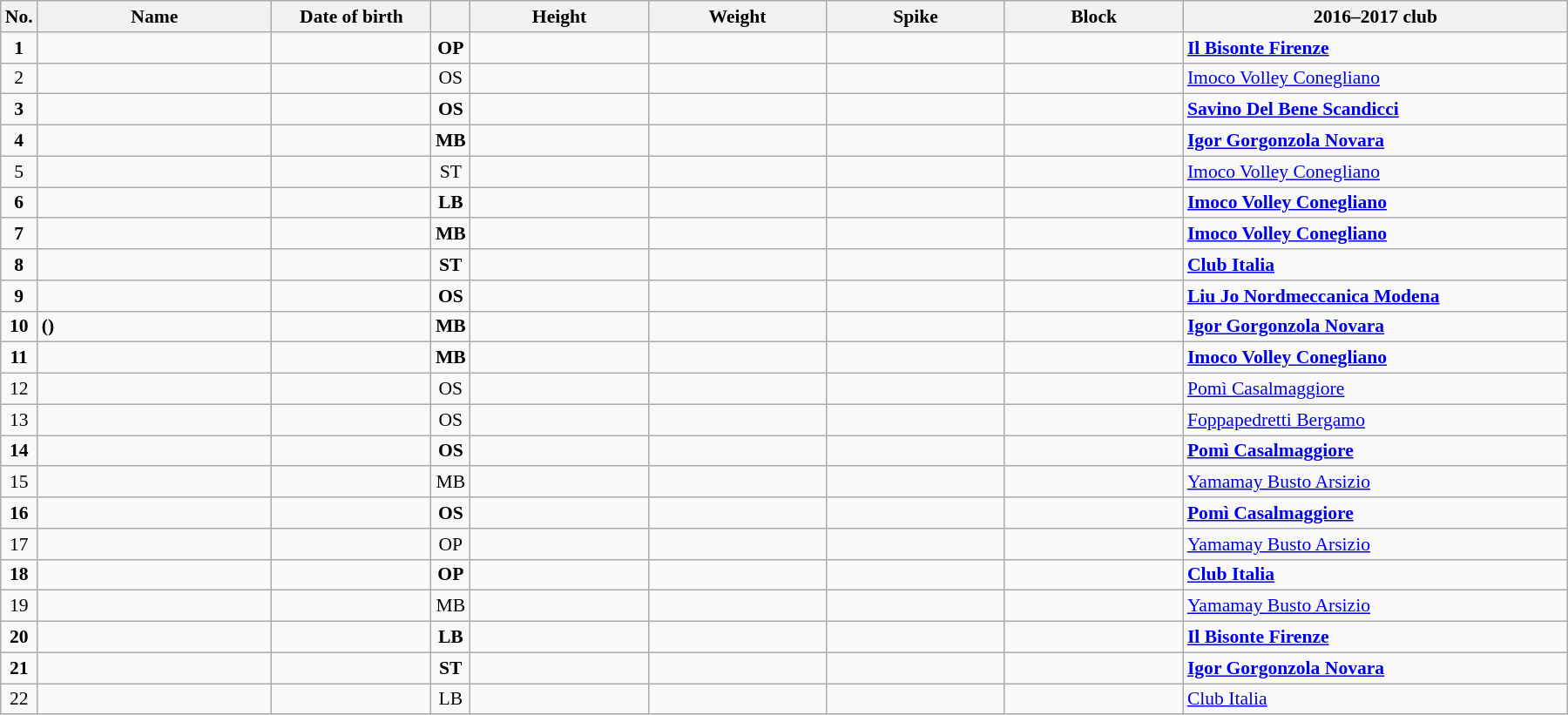<table class="wikitable sortable" style="font-size:90%; text-align:center;">
<tr>
<th>No.</th>
<th style="width:12em">Name</th>
<th style="width:8em">Date of birth</th>
<th></th>
<th style="width:9em">Height</th>
<th style="width:9em">Weight</th>
<th style="width:9em">Spike</th>
<th style="width:9em">Block</th>
<th style="width:20em">2016–2017 club</th>
</tr>
<tr style="font-weight:bold;">
<td>1</td>
<td align=left></td>
<td align=right></td>
<td>OP</td>
<td></td>
<td></td>
<td></td>
<td></td>
<td align=left> <a href='#'>Il Bisonte Firenze</a></td>
</tr>
<tr>
<td>2</td>
<td align=left></td>
<td align=right></td>
<td>OS</td>
<td></td>
<td></td>
<td></td>
<td></td>
<td align=left> <a href='#'>Imoco Volley Conegliano</a></td>
</tr>
<tr style="font-weight:bold;">
<td>3</td>
<td align=left></td>
<td align=right></td>
<td>OS</td>
<td></td>
<td></td>
<td></td>
<td></td>
<td align=left> <a href='#'>Savino Del Bene Scandicci</a></td>
</tr>
<tr style="font-weight:bold;">
<td>4</td>
<td align=left></td>
<td align=right></td>
<td>MB</td>
<td></td>
<td></td>
<td></td>
<td></td>
<td align=left> <a href='#'>Igor Gorgonzola Novara</a></td>
</tr>
<tr>
<td>5</td>
<td align=left></td>
<td align=right></td>
<td>ST</td>
<td></td>
<td></td>
<td></td>
<td></td>
<td align=left> <a href='#'>Imoco Volley Conegliano</a></td>
</tr>
<tr style="font-weight:bold;">
<td>6</td>
<td align=left></td>
<td align=right></td>
<td>LB</td>
<td></td>
<td></td>
<td></td>
<td></td>
<td align=left> <a href='#'>Imoco Volley Conegliano</a></td>
</tr>
<tr style="font-weight:bold;">
<td>7</td>
<td align=left></td>
<td align=right></td>
<td>MB</td>
<td></td>
<td></td>
<td></td>
<td></td>
<td align=left> <a href='#'>Imoco Volley Conegliano</a></td>
</tr>
<tr style="font-weight:bold;">
<td>8</td>
<td align=left></td>
<td align=right></td>
<td>ST</td>
<td></td>
<td></td>
<td></td>
<td></td>
<td align=left> <a href='#'>Club Italia</a></td>
</tr>
<tr style="font-weight:bold;">
<td>9</td>
<td align=left></td>
<td align=right></td>
<td>OS</td>
<td></td>
<td></td>
<td></td>
<td></td>
<td align=left> <a href='#'>Liu Jo Nordmeccanica Modena</a></td>
</tr>
<tr style="font-weight:bold;">
<td>10</td>
<td align=left> ()</td>
<td align=right></td>
<td>MB</td>
<td></td>
<td></td>
<td></td>
<td></td>
<td align=left> <a href='#'>Igor Gorgonzola Novara</a></td>
</tr>
<tr style="font-weight:bold;">
<td>11</td>
<td align=left></td>
<td align=right></td>
<td>MB</td>
<td></td>
<td></td>
<td></td>
<td></td>
<td align=left> <a href='#'>Imoco Volley Conegliano</a></td>
</tr>
<tr>
<td>12</td>
<td align=left></td>
<td align=right></td>
<td>OS</td>
<td></td>
<td></td>
<td></td>
<td></td>
<td align=left> <a href='#'>Pomì Casalmaggiore</a></td>
</tr>
<tr>
<td>13</td>
<td align=left></td>
<td align=right></td>
<td>OS</td>
<td></td>
<td></td>
<td></td>
<td></td>
<td align=left> <a href='#'>Foppapedretti Bergamo</a></td>
</tr>
<tr style="font-weight:bold;">
<td>14</td>
<td align=left></td>
<td align=right></td>
<td>OS</td>
<td></td>
<td></td>
<td></td>
<td></td>
<td align=left> <a href='#'>Pomì Casalmaggiore</a></td>
</tr>
<tr>
<td>15</td>
<td align=left></td>
<td align=right></td>
<td>MB</td>
<td></td>
<td></td>
<td></td>
<td></td>
<td align=left> <a href='#'>Yamamay Busto Arsizio</a></td>
</tr>
<tr style="font-weight:bold;">
<td>16</td>
<td align=left></td>
<td align=right></td>
<td>OS</td>
<td></td>
<td></td>
<td></td>
<td></td>
<td align=left> <a href='#'>Pomì Casalmaggiore</a></td>
</tr>
<tr>
<td>17</td>
<td align=left></td>
<td align=right></td>
<td>OP</td>
<td></td>
<td></td>
<td></td>
<td></td>
<td align=left> <a href='#'>Yamamay Busto Arsizio</a></td>
</tr>
<tr style="font-weight:bold;">
<td>18</td>
<td align=left></td>
<td align=right></td>
<td>OP</td>
<td></td>
<td></td>
<td></td>
<td></td>
<td align=left> <a href='#'>Club Italia</a></td>
</tr>
<tr>
<td>19</td>
<td align=left></td>
<td align=right></td>
<td>MB</td>
<td></td>
<td></td>
<td></td>
<td></td>
<td align=left> <a href='#'>Yamamay Busto Arsizio</a></td>
</tr>
<tr style="font-weight:bold;">
<td>20</td>
<td align=left></td>
<td align=right></td>
<td>LB</td>
<td></td>
<td></td>
<td></td>
<td></td>
<td align=left> <a href='#'>Il Bisonte Firenze</a></td>
</tr>
<tr style="font-weight:bold;">
<td>21</td>
<td align=left></td>
<td align=right></td>
<td>ST</td>
<td></td>
<td></td>
<td></td>
<td></td>
<td align=left> <a href='#'>Igor Gorgonzola Novara</a></td>
</tr>
<tr>
<td>22</td>
<td align=left></td>
<td align=right></td>
<td>LB</td>
<td></td>
<td></td>
<td></td>
<td></td>
<td align=left> <a href='#'>Club Italia</a></td>
</tr>
</table>
